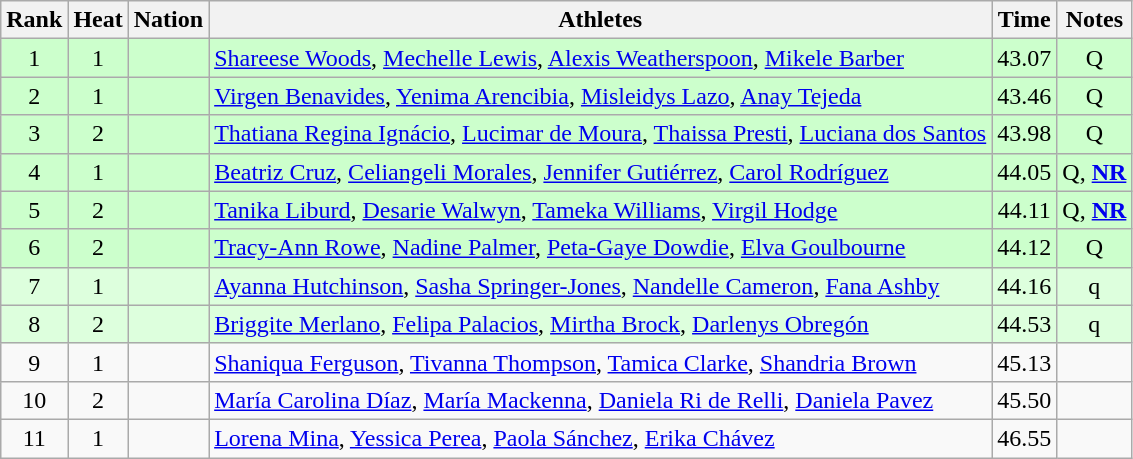<table class="wikitable sortable" style="text-align:center">
<tr>
<th>Rank</th>
<th>Heat</th>
<th>Nation</th>
<th>Athletes</th>
<th>Time</th>
<th>Notes</th>
</tr>
<tr bgcolor=ccffcc>
<td>1</td>
<td>1</td>
<td align=left></td>
<td align=left><a href='#'>Shareese Woods</a>, <a href='#'>Mechelle Lewis</a>, <a href='#'>Alexis Weatherspoon</a>, <a href='#'>Mikele Barber</a></td>
<td>43.07</td>
<td>Q</td>
</tr>
<tr bgcolor=ccffcc>
<td>2</td>
<td>1</td>
<td align=left></td>
<td align=left><a href='#'>Virgen Benavides</a>, <a href='#'>Yenima Arencibia</a>, <a href='#'>Misleidys Lazo</a>, <a href='#'>Anay Tejeda</a></td>
<td>43.46</td>
<td>Q</td>
</tr>
<tr bgcolor=ccffcc>
<td>3</td>
<td>2</td>
<td align=left></td>
<td align=left><a href='#'>Thatiana Regina Ignácio</a>, <a href='#'>Lucimar de Moura</a>, <a href='#'>Thaissa Presti</a>, <a href='#'>Luciana dos Santos</a></td>
<td>43.98</td>
<td>Q</td>
</tr>
<tr bgcolor=ccffcc>
<td>4</td>
<td>1</td>
<td align=left></td>
<td align=left><a href='#'>Beatriz Cruz</a>, <a href='#'>Celiangeli Morales</a>, <a href='#'>Jennifer Gutiérrez</a>, <a href='#'>Carol Rodríguez</a></td>
<td>44.05</td>
<td>Q, <strong><a href='#'>NR</a></strong></td>
</tr>
<tr bgcolor=ccffcc>
<td>5</td>
<td>2</td>
<td align=left></td>
<td align=left><a href='#'>Tanika Liburd</a>, <a href='#'>Desarie Walwyn</a>, <a href='#'>Tameka Williams</a>, <a href='#'>Virgil Hodge</a></td>
<td>44.11</td>
<td>Q,  <strong><a href='#'>NR</a></strong></td>
</tr>
<tr bgcolor=ccffcc>
<td>6</td>
<td>2</td>
<td align=left></td>
<td align=left><a href='#'>Tracy-Ann Rowe</a>, <a href='#'>Nadine Palmer</a>, <a href='#'>Peta-Gaye Dowdie</a>, <a href='#'>Elva Goulbourne</a></td>
<td>44.12</td>
<td>Q</td>
</tr>
<tr bgcolor=ddffdd>
<td>7</td>
<td>1</td>
<td align=left></td>
<td align=left><a href='#'>Ayanna Hutchinson</a>, <a href='#'>Sasha Springer-Jones</a>, <a href='#'>Nandelle Cameron</a>, <a href='#'>Fana Ashby</a></td>
<td>44.16</td>
<td>q</td>
</tr>
<tr bgcolor=ddffdd>
<td>8</td>
<td>2</td>
<td align=left></td>
<td align=left><a href='#'>Briggite Merlano</a>, <a href='#'>Felipa Palacios</a>, <a href='#'>Mirtha Brock</a>, <a href='#'>Darlenys Obregón</a></td>
<td>44.53</td>
<td>q</td>
</tr>
<tr>
<td>9</td>
<td>1</td>
<td align=left></td>
<td align=left><a href='#'>Shaniqua Ferguson</a>, <a href='#'>Tivanna Thompson</a>, <a href='#'>Tamica Clarke</a>, <a href='#'>Shandria Brown</a></td>
<td>45.13</td>
<td></td>
</tr>
<tr>
<td>10</td>
<td>2</td>
<td align=left></td>
<td align=left><a href='#'>María Carolina Díaz</a>, <a href='#'>María Mackenna</a>, <a href='#'>Daniela Ri de Relli</a>, <a href='#'>Daniela Pavez</a></td>
<td>45.50</td>
<td></td>
</tr>
<tr>
<td>11</td>
<td>1</td>
<td align=left></td>
<td align=left><a href='#'>Lorena Mina</a>, <a href='#'>Yessica Perea</a>, <a href='#'>Paola Sánchez</a>, <a href='#'>Erika Chávez</a></td>
<td>46.55</td>
<td></td>
</tr>
</table>
